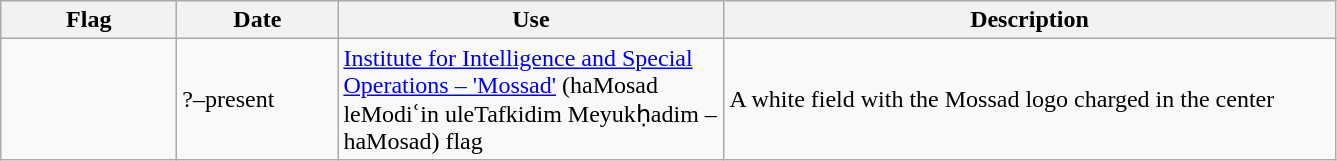<table class="wikitable" style="background:#f9f9f9">
<tr>
<th width="110">Flag</th>
<th width="100">Date</th>
<th width="250">Use</th>
<th width="400">Description</th>
</tr>
<tr>
<td></td>
<td>?–present</td>
<td><a href='#'>Institute for Intelligence and Special Operations – 'Mossad'</a> (haMosad leModiʿin uleTafkidim Meyukḥadim – haMosad) flag</td>
<td>A white field with the Mossad logo charged in the center</td>
</tr>
</table>
